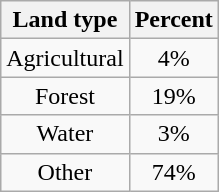<table class="wikitable" style="text-align:center" style="margin: 0.5em auto 0.5em 3em">
<tr>
<th>Land type</th>
<th>Percent</th>
</tr>
<tr>
<td>Agricultural</td>
<td>4%</td>
</tr>
<tr>
<td>Forest</td>
<td>19%</td>
</tr>
<tr>
<td>Water</td>
<td>3%</td>
</tr>
<tr>
<td>Other</td>
<td>74%</td>
</tr>
</table>
